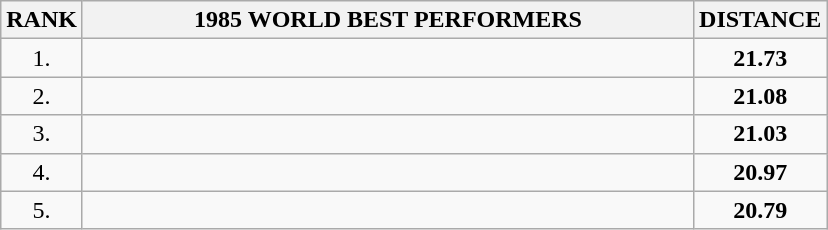<table class="wikitable sortable">
<tr>
<th>RANK</th>
<th align="center" style="width: 25em">1985 WORLD BEST PERFORMERS</th>
<th align="center" style="width: 5em">DISTANCE</th>
</tr>
<tr>
<td align="center">1.</td>
<td></td>
<td align="center"><strong>21.73</strong></td>
</tr>
<tr>
<td align="center">2.</td>
<td></td>
<td align="center"><strong>21.08</strong></td>
</tr>
<tr>
<td align="center">3.</td>
<td></td>
<td align="center"><strong>21.03</strong></td>
</tr>
<tr>
<td align="center">4.</td>
<td></td>
<td align="center"><strong>20.97</strong></td>
</tr>
<tr>
<td align="center">5.</td>
<td></td>
<td align="center"><strong>20.79</strong></td>
</tr>
</table>
